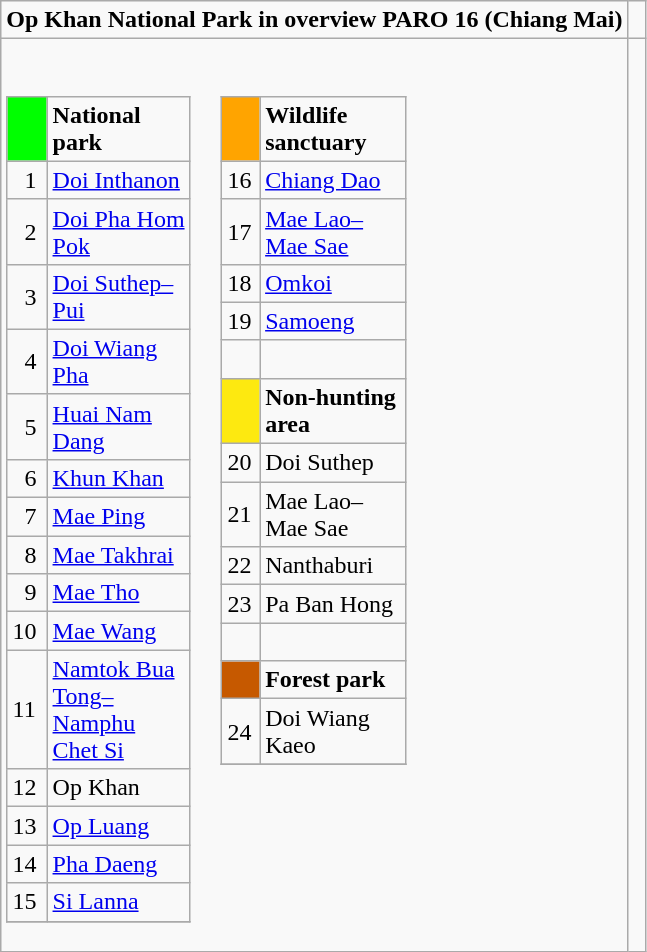<table role="presentation" class="wikitable mw-collapsible mw-collapsed">
<tr>
<td><strong>Op Khan National Park in overview PARO 16 (Chiang Mai)</strong></td>
<td> </td>
</tr>
<tr>
<td><br><table class= "wikitable" style= "width:30%; display:inline-table;">
<tr>
<td style="width:3%; background:#00FF00;"> </td>
<td style="width:27%;"><strong>National park</strong></td>
</tr>
<tr>
<td>  1</td>
<td><a href='#'>Doi Inthanon</a></td>
</tr>
<tr>
<td>  2</td>
<td><a href='#'>Doi Pha Hom Pok</a></td>
</tr>
<tr>
<td>  3</td>
<td><a href='#'>Doi Suthep–Pui</a></td>
</tr>
<tr>
<td>  4</td>
<td><a href='#'>Doi Wiang Pha</a></td>
</tr>
<tr>
<td>  5</td>
<td><a href='#'>Huai Nam Dang</a></td>
</tr>
<tr>
<td>  6</td>
<td><a href='#'>Khun Khan</a></td>
</tr>
<tr>
<td>  7</td>
<td><a href='#'>Mae Ping</a></td>
</tr>
<tr>
<td>  8</td>
<td><a href='#'>Mae Takhrai</a></td>
</tr>
<tr>
<td>  9</td>
<td><a href='#'>Mae Tho</a></td>
</tr>
<tr>
<td>10</td>
<td><a href='#'>Mae Wang</a></td>
</tr>
<tr>
<td>11</td>
<td><a href='#'>Namtok Bua Tong–<br>Namphu Chet Si</a></td>
</tr>
<tr>
<td>12</td>
<td>Op Khan</td>
</tr>
<tr>
<td>13</td>
<td><a href='#'>Op Luang</a></td>
</tr>
<tr>
<td>14</td>
<td><a href='#'>Pha Daeng</a></td>
</tr>
<tr>
<td>15</td>
<td><a href='#'>Si Lanna</a></td>
</tr>
<tr>
</tr>
</table>
<table class= "wikitable" style= "width:30%; display:inline-table;">
<tr>
<td style="width:3%; background:#FFA400;"> </td>
<td style="width:27%;"><strong>Wildlife sanctuary</strong></td>
</tr>
<tr>
<td>16</td>
<td><a href='#'>Chiang Dao</a></td>
</tr>
<tr>
<td>17</td>
<td><a href='#'>Mae Lao–Mae Sae</a></td>
</tr>
<tr>
<td>18</td>
<td><a href='#'>Omkoi</a></td>
</tr>
<tr>
<td>19</td>
<td><a href='#'>Samoeng</a></td>
</tr>
<tr>
<td>  </td>
</tr>
<tr>
<td style="width:3%; background:#FDE910;"> </td>
<td style="width:30%;"><strong>Non-hunting area</strong></td>
</tr>
<tr>
<td>20</td>
<td>Doi Suthep</td>
</tr>
<tr>
<td>21</td>
<td>Mae Lao–Mae Sae</td>
</tr>
<tr>
<td>22</td>
<td>Nanthaburi</td>
</tr>
<tr>
<td>23</td>
<td>Pa Ban Hong</td>
</tr>
<tr>
<td>  </td>
</tr>
<tr>
<td style="width:3%; background:#C65900;"> </td>
<td><strong>Forest park</strong></td>
</tr>
<tr>
<td>24</td>
<td>Doi Wiang Kaeo</td>
</tr>
<tr>
</tr>
</table>
</td>
</tr>
</table>
